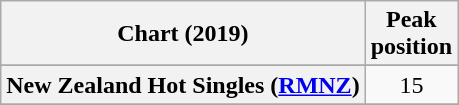<table class="wikitable sortable plainrowheaders" style="text-align:center">
<tr>
<th scope="col">Chart (2019)</th>
<th scope="col">Peak<br>position</th>
</tr>
<tr>
</tr>
<tr>
<th scope="row">New Zealand Hot Singles (<a href='#'>RMNZ</a>)</th>
<td>15</td>
</tr>
<tr>
</tr>
<tr>
</tr>
<tr>
</tr>
</table>
